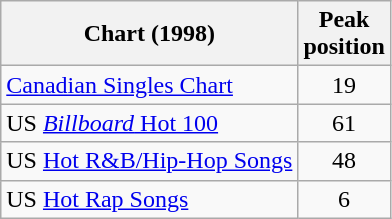<table class="wikitable sortable">
<tr>
<th>Chart (1998)</th>
<th>Peak<br>position</th>
</tr>
<tr>
<td><a href='#'>Canadian Singles Chart</a></td>
<td style="text-align:center;">19</td>
</tr>
<tr>
<td>US <a href='#'><em>Billboard</em> Hot 100</a></td>
<td style="text-align:center;">61</td>
</tr>
<tr>
<td>US <a href='#'>Hot R&B/Hip-Hop Songs</a></td>
<td style="text-align:center;">48</td>
</tr>
<tr>
<td>US <a href='#'>Hot Rap Songs</a></td>
<td style="text-align:center;">6</td>
</tr>
</table>
